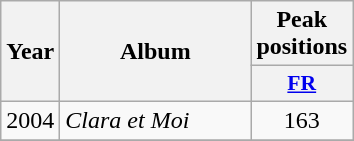<table class="wikitable">
<tr>
<th align="center" rowspan="2" width="10">Year</th>
<th align="center" rowspan="2" width="120">Album</th>
<th align="center" colspan="1" width="20">Peak positions</th>
</tr>
<tr>
<th scope="col" style="width:3em;font-size:90%;"><a href='#'>FR</a><br></th>
</tr>
<tr>
<td style="text-align:center;">2004</td>
<td><em>Clara et Moi</em></td>
<td style="text-align:center;">163</td>
</tr>
<tr>
</tr>
</table>
